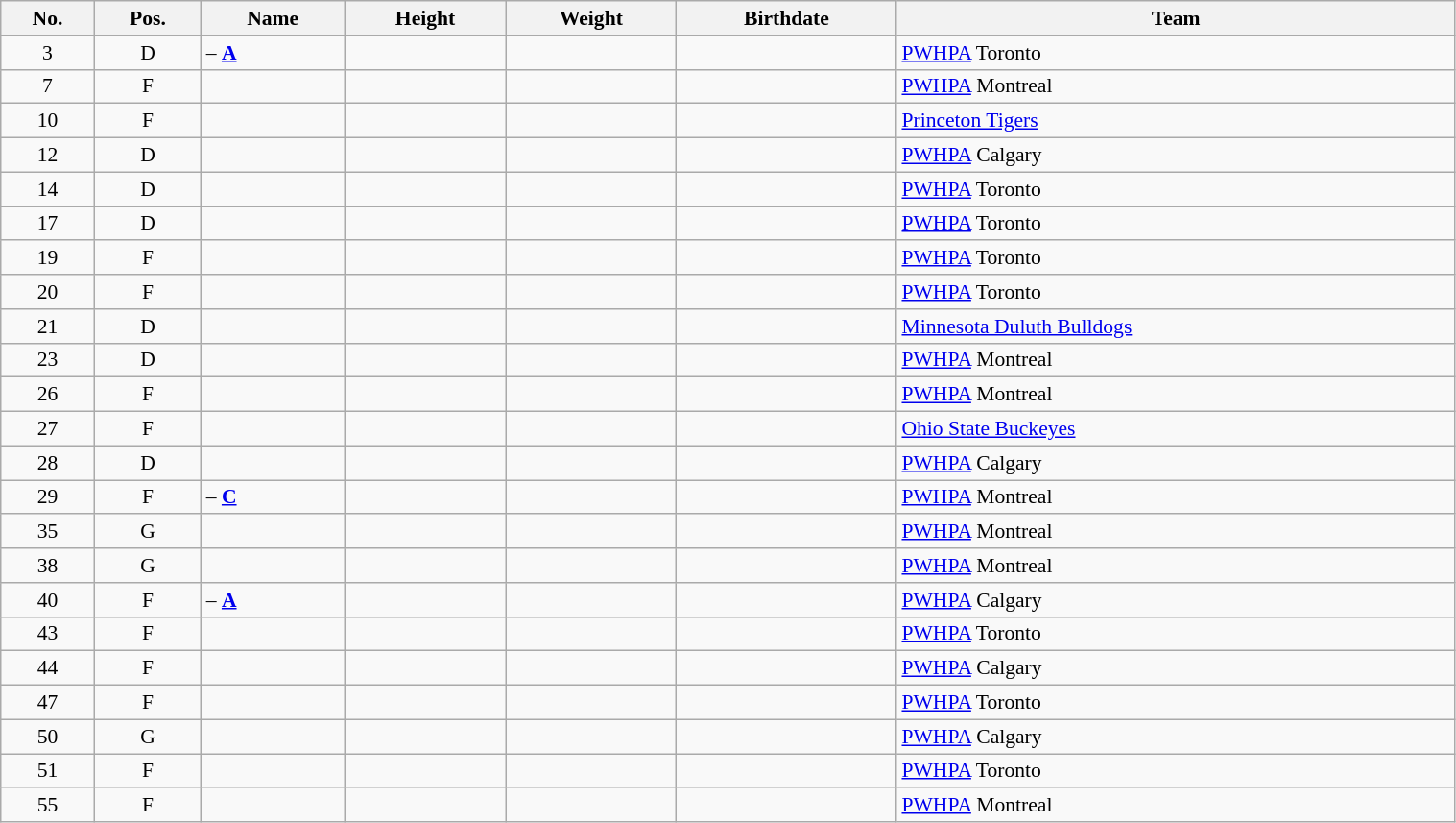<table class="wikitable sortable" width="80%" style="font-size: 90%; text-align: center;">
<tr>
<th>No.</th>
<th>Pos.</th>
<th>Name</th>
<th>Height</th>
<th>Weight</th>
<th>Birthdate</th>
<th>Team</th>
</tr>
<tr>
<td>3</td>
<td>D</td>
<td align=left> – <strong><a href='#'>A</a></strong></td>
<td></td>
<td></td>
<td></td>
<td style="text-align:left;"> <a href='#'>PWHPA</a> Toronto</td>
</tr>
<tr>
<td>7</td>
<td>F</td>
<td align=left></td>
<td></td>
<td></td>
<td></td>
<td style="text-align:left;"> <a href='#'>PWHPA</a> Montreal</td>
</tr>
<tr>
<td>10</td>
<td>F</td>
<td align=left></td>
<td></td>
<td></td>
<td></td>
<td style="text-align:left;"> <a href='#'>Princeton Tigers</a></td>
</tr>
<tr>
<td>12</td>
<td>D</td>
<td align=left></td>
<td></td>
<td></td>
<td></td>
<td style="text-align:left;"> <a href='#'>PWHPA</a> Calgary</td>
</tr>
<tr>
<td>14</td>
<td>D</td>
<td align=left></td>
<td></td>
<td></td>
<td></td>
<td style="text-align:left;"> <a href='#'>PWHPA</a> Toronto</td>
</tr>
<tr>
<td>17</td>
<td>D</td>
<td align=left></td>
<td></td>
<td></td>
<td></td>
<td style="text-align:left;"> <a href='#'>PWHPA</a> Toronto</td>
</tr>
<tr>
<td>19</td>
<td>F</td>
<td align=left></td>
<td></td>
<td></td>
<td></td>
<td style="text-align:left;"> <a href='#'>PWHPA</a> Toronto</td>
</tr>
<tr>
<td>20</td>
<td>F</td>
<td align=left></td>
<td></td>
<td></td>
<td></td>
<td style="text-align:left;"> <a href='#'>PWHPA</a> Toronto</td>
</tr>
<tr>
<td>21</td>
<td>D</td>
<td align=left></td>
<td></td>
<td></td>
<td></td>
<td style="text-align:left;"> <a href='#'>Minnesota Duluth Bulldogs</a></td>
</tr>
<tr>
<td>23</td>
<td>D</td>
<td align=left></td>
<td></td>
<td></td>
<td></td>
<td style="text-align:left;"> <a href='#'>PWHPA</a> Montreal</td>
</tr>
<tr>
<td>26</td>
<td>F</td>
<td align=left></td>
<td></td>
<td></td>
<td></td>
<td style="text-align:left;"> <a href='#'>PWHPA</a> Montreal</td>
</tr>
<tr>
<td>27</td>
<td>F</td>
<td align=left></td>
<td></td>
<td></td>
<td></td>
<td style="text-align:left;"> <a href='#'>Ohio State Buckeyes</a></td>
</tr>
<tr>
<td>28</td>
<td>D</td>
<td align=left></td>
<td></td>
<td></td>
<td></td>
<td style="text-align:left;"> <a href='#'>PWHPA</a> Calgary</td>
</tr>
<tr>
<td>29</td>
<td>F</td>
<td align=left> – <strong><a href='#'>C</a></strong></td>
<td></td>
<td></td>
<td></td>
<td style="text-align:left;"> <a href='#'>PWHPA</a> Montreal</td>
</tr>
<tr>
<td>35</td>
<td>G</td>
<td align=left></td>
<td></td>
<td></td>
<td></td>
<td style="text-align:left;"> <a href='#'>PWHPA</a> Montreal</td>
</tr>
<tr>
<td>38</td>
<td>G</td>
<td align=left></td>
<td></td>
<td></td>
<td></td>
<td style="text-align:left;"> <a href='#'>PWHPA</a> Montreal</td>
</tr>
<tr>
<td>40</td>
<td>F</td>
<td align=left> – <strong><a href='#'>A</a></strong></td>
<td></td>
<td></td>
<td></td>
<td style="text-align:left;"> <a href='#'>PWHPA</a> Calgary</td>
</tr>
<tr>
<td>43</td>
<td>F</td>
<td align=left></td>
<td></td>
<td></td>
<td></td>
<td style="text-align:left;"> <a href='#'>PWHPA</a> Toronto</td>
</tr>
<tr>
<td>44</td>
<td>F</td>
<td align=left></td>
<td></td>
<td></td>
<td></td>
<td style="text-align:left;"> <a href='#'>PWHPA</a> Calgary</td>
</tr>
<tr>
<td>47</td>
<td>F</td>
<td align=left></td>
<td></td>
<td></td>
<td></td>
<td style="text-align:left;"> <a href='#'>PWHPA</a> Toronto</td>
</tr>
<tr>
<td>50</td>
<td>G</td>
<td align=left></td>
<td></td>
<td></td>
<td></td>
<td style="text-align:left;"> <a href='#'>PWHPA</a> Calgary</td>
</tr>
<tr>
<td>51</td>
<td>F</td>
<td align=left></td>
<td></td>
<td></td>
<td></td>
<td style="text-align:left;"> <a href='#'>PWHPA</a> Toronto</td>
</tr>
<tr>
<td>55</td>
<td>F</td>
<td align=left></td>
<td></td>
<td></td>
<td></td>
<td style="text-align:left;"> <a href='#'>PWHPA</a> Montreal</td>
</tr>
</table>
